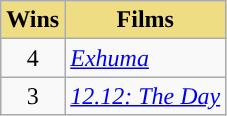<table class="wikitable" align="center">
<tr>
<th style="background:#EEDD82; text-align:center">Wins</th>
<th style="background:#EEDD82; text-align:center">Films</th>
</tr>
<tr>
<td style="text-align:center">4</td>
<td><em><a href='#'>Exhuma</a></em></td>
</tr>
<tr>
<td style="text-align:center">3</td>
<td><em><a href='#'>12.12: The Day</a></em></td>
</tr>
</table>
